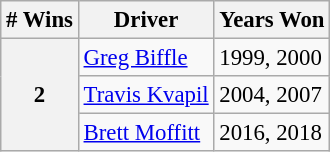<table class="wikitable" style="font-size: 95%;">
<tr>
<th># Wins</th>
<th>Driver</th>
<th>Years Won</th>
</tr>
<tr>
<th rowspan="3">2</th>
<td><a href='#'>Greg Biffle</a></td>
<td>1999, 2000</td>
</tr>
<tr>
<td><a href='#'>Travis Kvapil</a></td>
<td>2004, 2007</td>
</tr>
<tr>
<td><a href='#'>Brett Moffitt</a></td>
<td>2016, 2018</td>
</tr>
</table>
